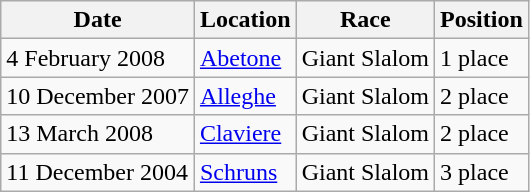<table Class="wikitable">
<tr>
<th>Date</th>
<th>Location</th>
<th>Race</th>
<th>Position</th>
</tr>
<tr>
<td>4 February 2008</td>
<td> <a href='#'>Abetone</a></td>
<td>Giant Slalom</td>
<td>1 place</td>
</tr>
<tr>
<td>10 December 2007</td>
<td> <a href='#'>Alleghe</a></td>
<td>Giant Slalom</td>
<td>2 place</td>
</tr>
<tr>
<td>13 March 2008</td>
<td> <a href='#'>Claviere</a></td>
<td>Giant Slalom</td>
<td>2 place</td>
</tr>
<tr>
<td>11 December 2004</td>
<td> <a href='#'>Schruns</a></td>
<td>Giant Slalom</td>
<td>3 place</td>
</tr>
</table>
